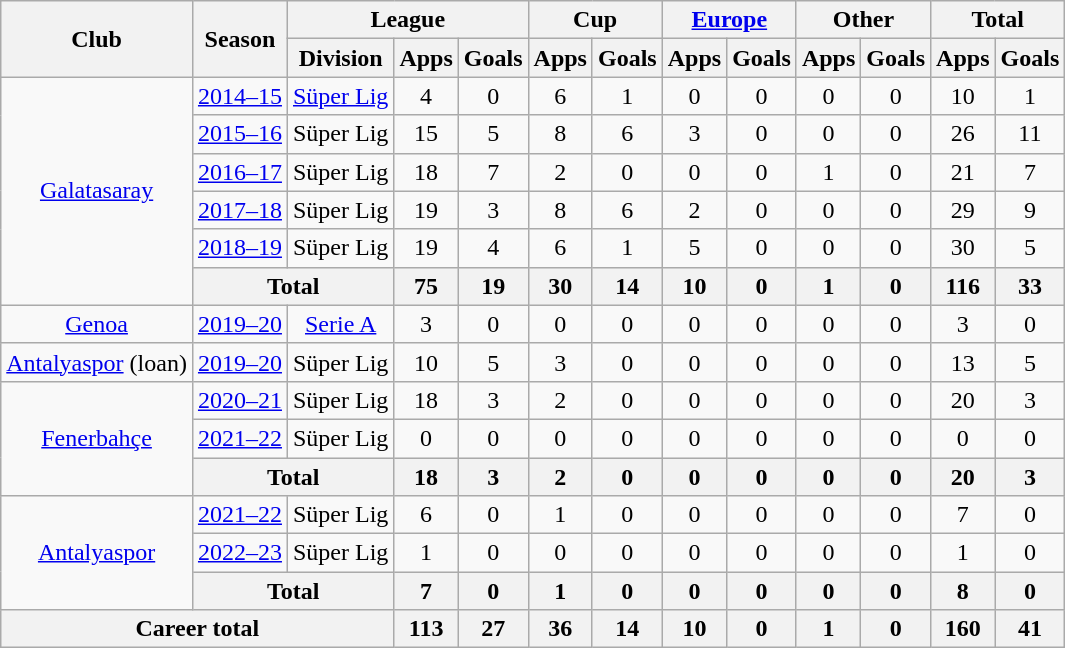<table class="wikitable" style="text-align:center">
<tr>
<th rowspan="2">Club</th>
<th rowspan="2">Season</th>
<th colspan="3">League</th>
<th colspan="2">Cup</th>
<th colspan="2"><a href='#'>Europe</a></th>
<th colspan="2">Other</th>
<th colspan="2">Total</th>
</tr>
<tr>
<th>Division</th>
<th>Apps</th>
<th>Goals</th>
<th>Apps</th>
<th>Goals</th>
<th>Apps</th>
<th>Goals</th>
<th>Apps</th>
<th>Goals</th>
<th>Apps</th>
<th>Goals</th>
</tr>
<tr>
<td rowspan="6"><a href='#'>Galatasaray</a></td>
<td><a href='#'>2014–15</a></td>
<td><a href='#'>Süper Lig</a></td>
<td>4</td>
<td>0</td>
<td>6</td>
<td>1</td>
<td>0</td>
<td>0</td>
<td>0</td>
<td>0</td>
<td>10</td>
<td>1</td>
</tr>
<tr>
<td><a href='#'>2015–16</a></td>
<td>Süper Lig</td>
<td>15</td>
<td>5</td>
<td>8</td>
<td>6</td>
<td>3</td>
<td>0</td>
<td>0</td>
<td>0</td>
<td>26</td>
<td>11</td>
</tr>
<tr>
<td><a href='#'>2016–17</a></td>
<td>Süper Lig</td>
<td>18</td>
<td>7</td>
<td>2</td>
<td>0</td>
<td>0</td>
<td>0</td>
<td>1</td>
<td>0</td>
<td>21</td>
<td>7</td>
</tr>
<tr>
<td><a href='#'>2017–18</a></td>
<td>Süper Lig</td>
<td>19</td>
<td>3</td>
<td>8</td>
<td>6</td>
<td>2</td>
<td>0</td>
<td>0</td>
<td>0</td>
<td>29</td>
<td>9</td>
</tr>
<tr>
<td><a href='#'>2018–19</a></td>
<td>Süper Lig</td>
<td>19</td>
<td>4</td>
<td>6</td>
<td>1</td>
<td>5</td>
<td>0</td>
<td>0</td>
<td>0</td>
<td>30</td>
<td>5</td>
</tr>
<tr>
<th colspan="2">Total</th>
<th>75</th>
<th>19</th>
<th>30</th>
<th>14</th>
<th>10</th>
<th>0</th>
<th>1</th>
<th>0</th>
<th>116</th>
<th>33</th>
</tr>
<tr>
<td><a href='#'>Genoa</a></td>
<td><a href='#'>2019–20</a></td>
<td><a href='#'>Serie A</a></td>
<td>3</td>
<td>0</td>
<td>0</td>
<td>0</td>
<td>0</td>
<td>0</td>
<td>0</td>
<td>0</td>
<td>3</td>
<td>0</td>
</tr>
<tr>
<td><a href='#'>Antalyaspor</a> (loan)</td>
<td><a href='#'>2019–20</a></td>
<td>Süper Lig</td>
<td>10</td>
<td>5</td>
<td>3</td>
<td>0</td>
<td>0</td>
<td>0</td>
<td>0</td>
<td>0</td>
<td>13</td>
<td>5</td>
</tr>
<tr>
<td rowspan="3"><a href='#'>Fenerbahçe</a></td>
<td><a href='#'>2020–21</a></td>
<td>Süper Lig</td>
<td>18</td>
<td>3</td>
<td>2</td>
<td>0</td>
<td>0</td>
<td>0</td>
<td>0</td>
<td>0</td>
<td>20</td>
<td>3</td>
</tr>
<tr>
<td><a href='#'>2021–22</a></td>
<td>Süper Lig</td>
<td>0</td>
<td>0</td>
<td>0</td>
<td>0</td>
<td>0</td>
<td>0</td>
<td>0</td>
<td>0</td>
<td>0</td>
<td>0</td>
</tr>
<tr>
<th colspan="2">Total</th>
<th>18</th>
<th>3</th>
<th>2</th>
<th>0</th>
<th>0</th>
<th>0</th>
<th>0</th>
<th>0</th>
<th>20</th>
<th>3</th>
</tr>
<tr>
<td rowspan="3"><a href='#'>Antalyaspor</a></td>
<td><a href='#'>2021–22</a></td>
<td>Süper Lig</td>
<td>6</td>
<td>0</td>
<td>1</td>
<td>0</td>
<td>0</td>
<td>0</td>
<td>0</td>
<td>0</td>
<td>7</td>
<td>0</td>
</tr>
<tr>
<td><a href='#'>2022–23</a></td>
<td>Süper Lig</td>
<td>1</td>
<td>0</td>
<td>0</td>
<td>0</td>
<td>0</td>
<td>0</td>
<td>0</td>
<td>0</td>
<td>1</td>
<td>0</td>
</tr>
<tr>
<th colspan="2">Total</th>
<th>7</th>
<th>0</th>
<th>1</th>
<th>0</th>
<th>0</th>
<th>0</th>
<th>0</th>
<th>0</th>
<th>8</th>
<th>0</th>
</tr>
<tr>
<th colspan="3">Career total</th>
<th>113</th>
<th>27</th>
<th>36</th>
<th>14</th>
<th>10</th>
<th>0</th>
<th>1</th>
<th>0</th>
<th>160</th>
<th>41</th>
</tr>
</table>
